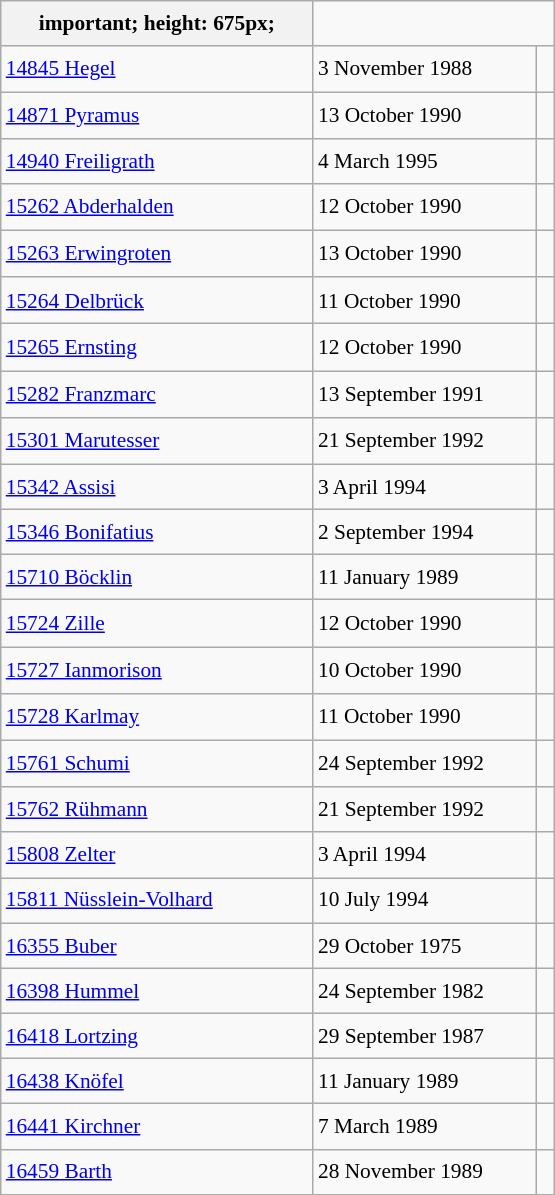<table class="wikitable" style="font-size: 89%; float: left; width: 26em; margin-right: 1em; line-height: 1.65em">
<tr>
<th>important; height: 675px;</th>
</tr>
<tr>
<td><a href='#'>14845 Hegel</a></td>
<td>3 November 1988</td>
<td><small></small></td>
</tr>
<tr>
<td><a href='#'>14871 Pyramus</a></td>
<td>13 October 1990</td>
<td><small></small> </td>
</tr>
<tr>
<td><a href='#'>14940 Freiligrath</a></td>
<td>4 March 1995</td>
<td><small></small></td>
</tr>
<tr>
<td><a href='#'>15262 Abderhalden</a></td>
<td>12 October 1990</td>
<td><small></small> </td>
</tr>
<tr>
<td><a href='#'>15263 Erwingroten</a></td>
<td>13 October 1990</td>
<td><small></small> </td>
</tr>
<tr>
<td><a href='#'>15264 Delbrück</a></td>
<td>11 October 1990</td>
<td><small></small> </td>
</tr>
<tr>
<td><a href='#'>15265 Ernsting</a></td>
<td>12 October 1990</td>
<td><small></small> </td>
</tr>
<tr>
<td><a href='#'>15282 Franzmarc</a></td>
<td>13 September 1991</td>
<td><small></small> </td>
</tr>
<tr>
<td><a href='#'>15301 Marutesser</a></td>
<td>21 September 1992</td>
<td><small></small> </td>
</tr>
<tr>
<td><a href='#'>15342 Assisi</a></td>
<td>3 April 1994</td>
<td><small></small></td>
</tr>
<tr>
<td><a href='#'>15346 Bonifatius</a></td>
<td>2 September 1994</td>
<td><small></small></td>
</tr>
<tr>
<td><a href='#'>15710 Böcklin</a></td>
<td>11 January 1989</td>
<td><small></small></td>
</tr>
<tr>
<td><a href='#'>15724 Zille</a></td>
<td>12 October 1990</td>
<td><small></small> </td>
</tr>
<tr>
<td><a href='#'>15727 Ianmorison</a></td>
<td>10 October 1990</td>
<td><small></small> </td>
</tr>
<tr>
<td><a href='#'>15728 Karlmay</a></td>
<td>11 October 1990</td>
<td><small></small> </td>
</tr>
<tr>
<td><a href='#'>15761 Schumi</a></td>
<td>24 September 1992</td>
<td><small></small> </td>
</tr>
<tr>
<td><a href='#'>15762 Rühmann</a></td>
<td>21 September 1992</td>
<td><small></small></td>
</tr>
<tr>
<td><a href='#'>15808 Zelter</a></td>
<td>3 April 1994</td>
<td><small></small></td>
</tr>
<tr>
<td><a href='#'>15811 Nüsslein-Volhard</a></td>
<td>10 July 1994</td>
<td><small></small></td>
</tr>
<tr>
<td><a href='#'>16355 Buber</a></td>
<td>29 October 1975</td>
<td><small></small></td>
</tr>
<tr>
<td><a href='#'>16398 Hummel</a></td>
<td>24 September 1982</td>
<td><small></small></td>
</tr>
<tr>
<td><a href='#'>16418 Lortzing</a></td>
<td>29 September 1987</td>
<td><small></small></td>
</tr>
<tr>
<td><a href='#'>16438 Knöfel</a></td>
<td>11 January 1989</td>
<td><small></small></td>
</tr>
<tr>
<td><a href='#'>16441 Kirchner</a></td>
<td>7 March 1989</td>
<td><small></small></td>
</tr>
<tr>
<td><a href='#'>16459 Barth</a></td>
<td>28 November 1989</td>
<td><small></small></td>
</tr>
</table>
